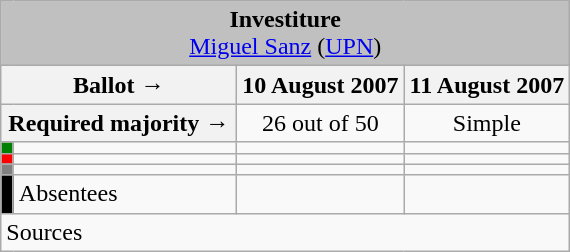<table class="wikitable" style="text-align:center;">
<tr>
<td colspan="4" align="center" bgcolor="#C0C0C0"><strong>Investiture</strong><br><a href='#'>Miguel Sanz</a> (<a href='#'>UPN</a>)</td>
</tr>
<tr>
<th colspan="2" width="150px">Ballot →</th>
<th>10 August 2007</th>
<th>11 August 2007</th>
</tr>
<tr>
<th colspan="2">Required majority →</th>
<td>26 out of 50 </td>
<td>Simple </td>
</tr>
<tr>
<th width="1px" style="background:green;"></th>
<td align="left"></td>
<td></td>
<td></td>
</tr>
<tr>
<th style="color:inherit;background:red;"></th>
<td align="left"></td>
<td></td>
<td></td>
</tr>
<tr>
<th style="color:inherit;background:gray;"></th>
<td align="left"></td>
<td></td>
<td></td>
</tr>
<tr>
<th style="color:inherit;background:black;"></th>
<td align="left"><span>Absentees</span></td>
<td></td>
<td></td>
</tr>
<tr>
<td align="left" colspan="4">Sources</td>
</tr>
</table>
